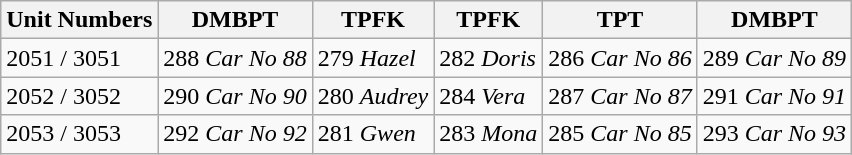<table class="wikitable">
<tr>
<th>Unit Numbers</th>
<th>DMBPT</th>
<th>TPFK</th>
<th>TPFK</th>
<th>TPT</th>
<th>DMBPT</th>
</tr>
<tr>
<td>2051 / 3051</td>
<td>288 <em>Car No 88</em></td>
<td>279 <em>Hazel</em></td>
<td>282 <em>Doris</em></td>
<td>286 <em>Car No 86</em></td>
<td>289 <em>Car No 89</em></td>
</tr>
<tr>
<td>2052 / 3052</td>
<td>290 <em>Car No 90</em></td>
<td>280 <em>Audrey</em></td>
<td>284 <em>Vera</em></td>
<td>287 <em>Car No 87</em></td>
<td>291 <em>Car No 91</em></td>
</tr>
<tr>
<td>2053 / 3053</td>
<td>292 <em>Car No 92</em></td>
<td>281 <em>Gwen</em></td>
<td>283 <em>Mona</em></td>
<td>285 <em>Car No 85</em></td>
<td>293 <em>Car No 93</em></td>
</tr>
</table>
